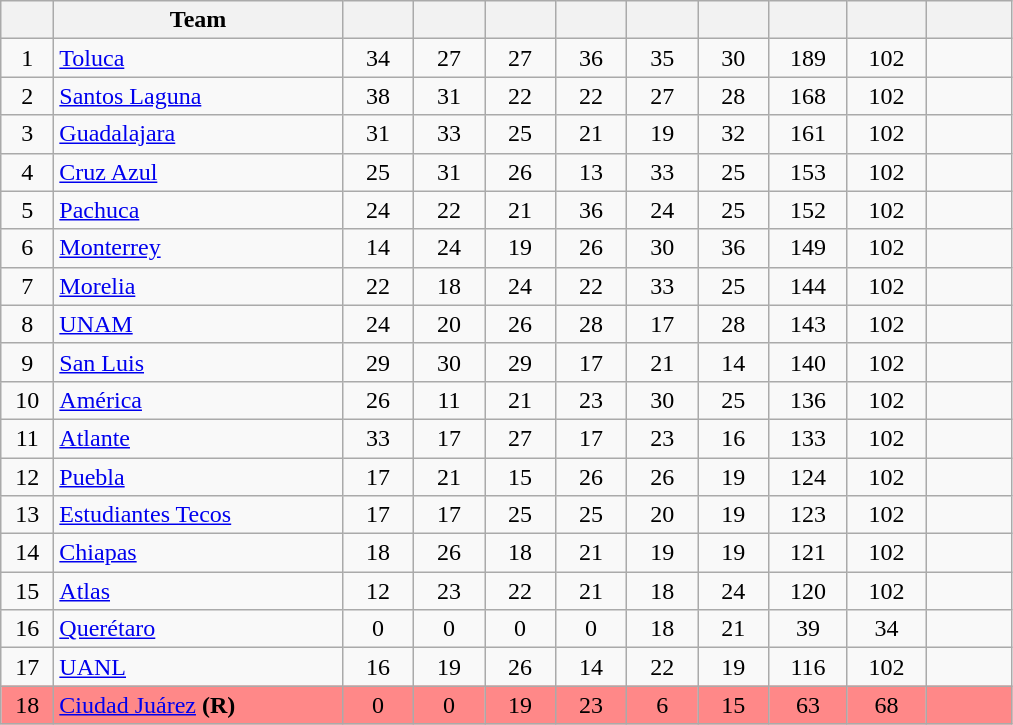<table class="wikitable sortable">
<tr>
<th width=28><br></th>
<th width=185>Team</th>
<th width=40></th>
<th width=40></th>
<th width=40></th>
<th width=40></th>
<th width=40></th>
<th width=40></th>
<th width=45></th>
<th width=45></th>
<th width=50><br></th>
</tr>
<tr style="text-align:center;">
<td>1</td>
<td align=left><a href='#'>Toluca</a></td>
<td>34</td>
<td>27</td>
<td>27</td>
<td>36</td>
<td>35</td>
<td>30</td>
<td>189</td>
<td>102</td>
<td><strong></strong></td>
</tr>
<tr style="text-align:center;">
<td>2</td>
<td align=left><a href='#'>Santos Laguna</a></td>
<td>38</td>
<td>31</td>
<td>22</td>
<td>22</td>
<td>27</td>
<td>28</td>
<td>168</td>
<td>102</td>
<td><strong></strong></td>
</tr>
<tr style="text-align:center;">
<td>3</td>
<td align=left><a href='#'>Guadalajara</a></td>
<td>31</td>
<td>33</td>
<td>25</td>
<td>21</td>
<td>19</td>
<td>32</td>
<td>161</td>
<td>102</td>
<td><strong></strong></td>
</tr>
<tr style="text-align:center;">
<td>4</td>
<td align=left><a href='#'>Cruz Azul</a></td>
<td>25</td>
<td>31</td>
<td>26</td>
<td>13</td>
<td>33</td>
<td>25</td>
<td>153</td>
<td>102</td>
<td><strong></strong></td>
</tr>
<tr style="text-align:center;">
<td>5</td>
<td align=left><a href='#'>Pachuca</a></td>
<td>24</td>
<td>22</td>
<td>21</td>
<td>36</td>
<td>24</td>
<td>25</td>
<td>152</td>
<td>102</td>
<td><strong></strong></td>
</tr>
<tr style="text-align:center;">
<td>6</td>
<td align=left><a href='#'>Monterrey</a></td>
<td>14</td>
<td>24</td>
<td>19</td>
<td>26</td>
<td>30</td>
<td>36</td>
<td>149</td>
<td>102</td>
<td><strong></strong></td>
</tr>
<tr style="text-align:center;">
<td>7</td>
<td align=left><a href='#'>Morelia</a></td>
<td>22</td>
<td>18</td>
<td>24</td>
<td>22</td>
<td>33</td>
<td>25</td>
<td>144</td>
<td>102</td>
<td><strong></strong></td>
</tr>
<tr style="text-align:center;">
<td>8</td>
<td align=left><a href='#'>UNAM</a></td>
<td>24</td>
<td>20</td>
<td>26</td>
<td>28</td>
<td>17</td>
<td>28</td>
<td>143</td>
<td>102</td>
<td><strong></strong></td>
</tr>
<tr style="text-align:center;">
<td>9</td>
<td align=left><a href='#'>San Luis</a></td>
<td>29</td>
<td>30</td>
<td>29</td>
<td>17</td>
<td>21</td>
<td>14</td>
<td>140</td>
<td>102</td>
<td><strong></strong></td>
</tr>
<tr style="text-align:center;">
<td>10</td>
<td align=left><a href='#'>América</a></td>
<td>26</td>
<td>11</td>
<td>21</td>
<td>23</td>
<td>30</td>
<td>25</td>
<td>136</td>
<td>102</td>
<td><strong></strong></td>
</tr>
<tr style="text-align:center;">
<td>11</td>
<td align=left><a href='#'>Atlante</a></td>
<td>33</td>
<td>17</td>
<td>27</td>
<td>17</td>
<td>23</td>
<td>16</td>
<td>133</td>
<td>102</td>
<td><strong></strong></td>
</tr>
<tr style="text-align:center;">
<td>12</td>
<td align=left><a href='#'>Puebla</a></td>
<td>17</td>
<td>21</td>
<td>15</td>
<td>26</td>
<td>26</td>
<td>19</td>
<td>124</td>
<td>102</td>
<td><strong></strong></td>
</tr>
<tr style="text-align:center;">
<td>13</td>
<td align=left><a href='#'>Estudiantes Tecos</a></td>
<td>17</td>
<td>17</td>
<td>25</td>
<td>25</td>
<td>20</td>
<td>19</td>
<td>123</td>
<td>102</td>
<td><strong></strong></td>
</tr>
<tr style="text-align:center;">
<td>14</td>
<td align=left><a href='#'>Chiapas</a></td>
<td>18</td>
<td>26</td>
<td>18</td>
<td>21</td>
<td>19</td>
<td>19</td>
<td>121</td>
<td>102</td>
<td><strong></strong></td>
</tr>
<tr style="text-align:center;">
<td>15</td>
<td align=left><a href='#'>Atlas</a></td>
<td>12</td>
<td>23</td>
<td>22</td>
<td>21</td>
<td>18</td>
<td>24</td>
<td>120</td>
<td>102</td>
<td><strong></strong></td>
</tr>
<tr style="text-align:center;">
<td>16</td>
<td align=left><a href='#'>Querétaro</a></td>
<td>0</td>
<td>0</td>
<td>0</td>
<td>0</td>
<td>18</td>
<td>21</td>
<td>39</td>
<td>34</td>
<td><strong></strong></td>
</tr>
<tr style="text-align:center;">
<td>17</td>
<td align=left><a href='#'>UANL</a></td>
<td>16</td>
<td>19</td>
<td>26</td>
<td>14</td>
<td>22</td>
<td>19</td>
<td>116</td>
<td>102</td>
<td><strong></strong></td>
</tr>
<tr style="text-align:center; background:#ff8888;">
<td>18</td>
<td align=left><a href='#'>Ciudad Juárez</a> <strong>(R)</strong></td>
<td>0</td>
<td>0</td>
<td>19</td>
<td>23</td>
<td>6</td>
<td>15</td>
<td>63</td>
<td>68</td>
<td><strong></strong></td>
</tr>
</table>
